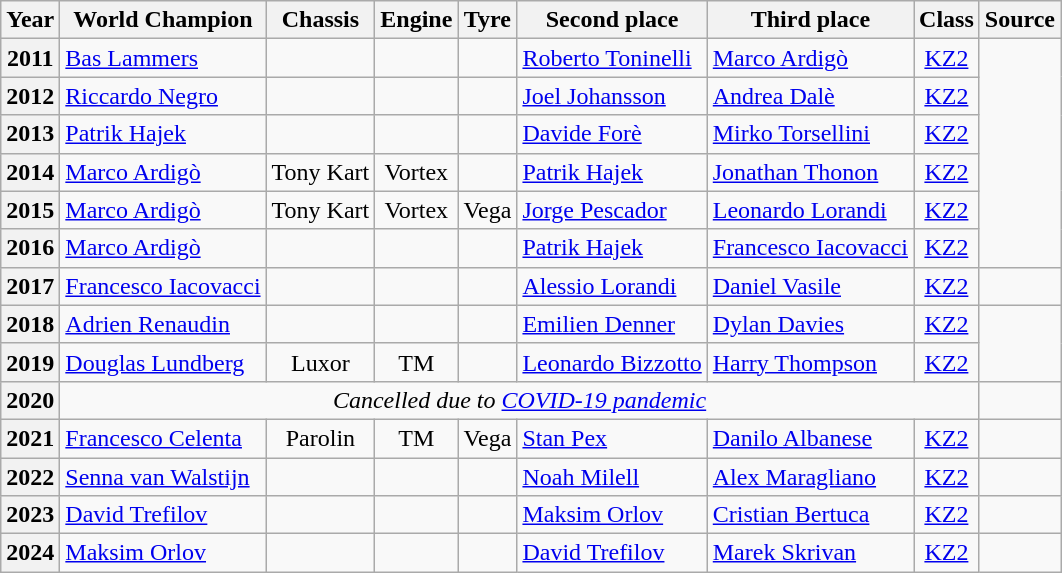<table class="wikitable">
<tr>
<th>Year</th>
<th>World Champion</th>
<th>Chassis</th>
<th>Engine</th>
<th>Tyre</th>
<th>Second place</th>
<th>Third place</th>
<th>Class</th>
<th>Source</th>
</tr>
<tr>
<th>2011</th>
<td> <a href='#'>Bas Lammers</a></td>
<td></td>
<td></td>
<td></td>
<td> <a href='#'>Roberto Toninelli</a></td>
<td> <a href='#'>Marco Ardigò</a></td>
<td style="text-align:center;"><a href='#'>KZ2</a></td>
</tr>
<tr>
<th>2012</th>
<td> <a href='#'>Riccardo Negro</a></td>
<td style="text-align:center;"></td>
<td></td>
<td></td>
<td> <a href='#'>Joel Johansson</a></td>
<td> <a href='#'>Andrea Dalè</a></td>
<td style="text-align:center;"><a href='#'>KZ2</a></td>
</tr>
<tr>
<th>2013</th>
<td> <a href='#'>Patrik Hajek</a></td>
<td></td>
<td></td>
<td></td>
<td> <a href='#'>Davide Forè</a></td>
<td> <a href='#'>Mirko Torsellini</a></td>
<td style="text-align:center;"><a href='#'>KZ2</a></td>
</tr>
<tr>
<th>2014</th>
<td> <a href='#'>Marco Ardigò</a></td>
<td style="text-align:center;">Tony Kart</td>
<td style="text-align:center;">Vortex</td>
<td style="text-align:center;"></td>
<td> <a href='#'>Patrik Hajek</a></td>
<td> <a href='#'>Jonathan Thonon</a></td>
<td style="text-align:center;"><a href='#'>KZ2</a></td>
</tr>
<tr>
<th>2015</th>
<td> <a href='#'>Marco Ardigò</a></td>
<td style="text-align:center;">Tony Kart</td>
<td style="text-align:center;">Vortex</td>
<td style="text-align:center;">Vega</td>
<td> <a href='#'>Jorge Pescador</a></td>
<td> <a href='#'>Leonardo Lorandi</a></td>
<td style="text-align:center;"><a href='#'>KZ2</a></td>
</tr>
<tr>
<th>2016</th>
<td> <a href='#'>Marco Ardigò</a></td>
<td></td>
<td></td>
<td></td>
<td> <a href='#'>Patrik Hajek</a></td>
<td> <a href='#'>Francesco Iacovacci</a></td>
<td style="text-align:center;"><a href='#'>KZ2</a></td>
</tr>
<tr>
<th>2017</th>
<td> <a href='#'>Francesco Iacovacci</a></td>
<td></td>
<td></td>
<td></td>
<td> <a href='#'>Alessio Lorandi</a></td>
<td> <a href='#'>Daniel Vasile</a></td>
<td style="text-align:center;"><a href='#'>KZ2</a></td>
<td style="text-align:center;"></td>
</tr>
<tr>
<th>2018</th>
<td> <a href='#'>Adrien Renaudin</a></td>
<td></td>
<td></td>
<td></td>
<td> <a href='#'>Emilien Denner</a></td>
<td> <a href='#'>Dylan Davies</a></td>
<td style="text-align:center;"><a href='#'>KZ2</a></td>
</tr>
<tr>
<th>2019</th>
<td> <a href='#'>Douglas Lundberg</a></td>
<td style="text-align:center;">Luxor</td>
<td style="text-align:center;">TM</td>
<td style="text-align:center;"></td>
<td> <a href='#'>Leonardo Bizzotto</a></td>
<td> <a href='#'>Harry Thompson</a></td>
<td style="text-align:center;"><a href='#'>KZ2</a></td>
</tr>
<tr>
<th>2020</th>
<td style="text-align:center;" colspan="7"><em>Cancelled due to <a href='#'>COVID-19 pandemic</a></em></td>
<td style="text-align:center;"></td>
</tr>
<tr>
<th>2021</th>
<td> <a href='#'>Francesco Celenta</a></td>
<td style="text-align:center;">Parolin</td>
<td style="text-align:center;">TM</td>
<td style="text-align:center;">Vega</td>
<td> <a href='#'>Stan Pex</a></td>
<td> <a href='#'>Danilo Albanese</a></td>
<td style="text-align:center;"><a href='#'>KZ2</a></td>
<td style="text-align:center;"></td>
</tr>
<tr>
<th>2022</th>
<td> <a href='#'>Senna van Walstijn</a></td>
<td></td>
<td></td>
<td></td>
<td> <a href='#'>Noah Milell</a></td>
<td> <a href='#'>Alex Maragliano</a></td>
<td align=center><a href='#'>KZ2</a></td>
<td align=center></td>
</tr>
<tr>
<th>2023</th>
<td> <a href='#'>David Trefilov</a></td>
<td></td>
<td></td>
<td></td>
<td> <a href='#'>Maksim Orlov</a></td>
<td> <a href='#'>Cristian Bertuca</a></td>
<td align=center><a href='#'>KZ2</a></td>
<td align=center></td>
</tr>
<tr>
<th>2024</th>
<td> <a href='#'>Maksim Orlov</a></td>
<td></td>
<td></td>
<td></td>
<td> <a href='#'>David Trefilov</a></td>
<td> <a href='#'>Marek Skrivan</a></td>
<td align=center><a href='#'>KZ2</a></td>
<td align=center></td>
</tr>
</table>
